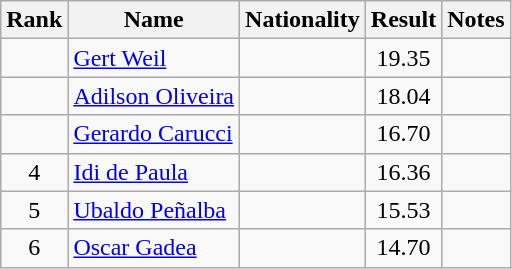<table class="wikitable sortable" style="text-align:center">
<tr>
<th>Rank</th>
<th>Name</th>
<th>Nationality</th>
<th>Result</th>
<th>Notes</th>
</tr>
<tr>
<td></td>
<td align=left><a href='#'>Gert Weil</a></td>
<td align=left></td>
<td>19.35</td>
<td></td>
</tr>
<tr>
<td></td>
<td align=left><a href='#'>Adilson Oliveira</a></td>
<td align=left></td>
<td>18.04</td>
<td></td>
</tr>
<tr>
<td></td>
<td align=left><a href='#'>Gerardo Carucci</a></td>
<td align=left></td>
<td>16.70</td>
<td></td>
</tr>
<tr>
<td>4</td>
<td align=left><a href='#'>Idi de Paula</a></td>
<td align=left></td>
<td>16.36</td>
<td></td>
</tr>
<tr>
<td>5</td>
<td align=left><a href='#'>Ubaldo Peñalba</a></td>
<td align=left></td>
<td>15.53</td>
<td></td>
</tr>
<tr>
<td>6</td>
<td align=left><a href='#'>Oscar Gadea</a></td>
<td align=left></td>
<td>14.70</td>
<td></td>
</tr>
</table>
